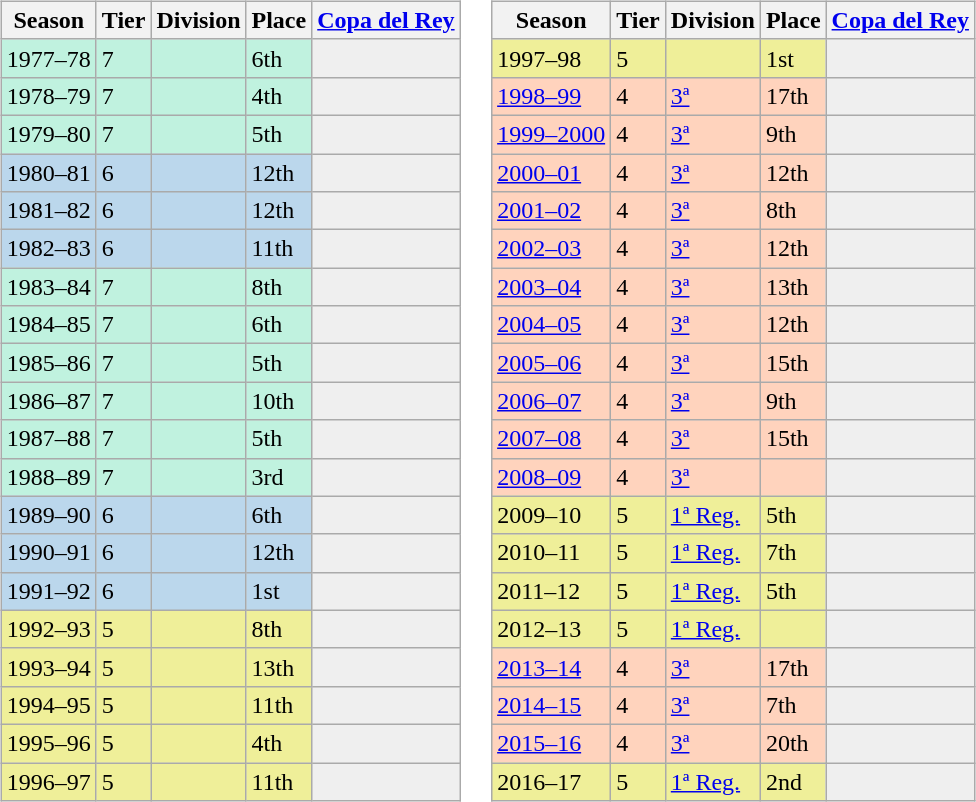<table>
<tr>
<td valign="top" width=0%><br><table class="wikitable">
<tr style="background:#f0f6fa;">
<th>Season</th>
<th>Tier</th>
<th>Division</th>
<th>Place</th>
<th><a href='#'>Copa del Rey</a></th>
</tr>
<tr>
<td style="background:#C0F2DF;">1977–78</td>
<td style="background:#C0F2DF;">7</td>
<td style="background:#C0F2DF;"></td>
<td style="background:#C0F2DF;">6th</td>
<th style="background:#efefef;"></th>
</tr>
<tr>
<td style="background:#C0F2DF;">1978–79</td>
<td style="background:#C0F2DF;">7</td>
<td style="background:#C0F2DF;"></td>
<td style="background:#C0F2DF;">4th</td>
<th style="background:#efefef;"></th>
</tr>
<tr>
<td style="background:#C0F2DF;">1979–80</td>
<td style="background:#C0F2DF;">7</td>
<td style="background:#C0F2DF;"></td>
<td style="background:#C0F2DF;">5th</td>
<th style="background:#efefef;"></th>
</tr>
<tr>
<td style="background:#BBD7EC;">1980–81</td>
<td style="background:#BBD7EC;">6</td>
<td style="background:#BBD7EC;"></td>
<td style="background:#BBD7EC;">12th</td>
<th style="background:#efefef;"></th>
</tr>
<tr>
<td style="background:#BBD7EC;">1981–82</td>
<td style="background:#BBD7EC;">6</td>
<td style="background:#BBD7EC;"></td>
<td style="background:#BBD7EC;">12th</td>
<th style="background:#efefef;"></th>
</tr>
<tr>
<td style="background:#BBD7EC;">1982–83</td>
<td style="background:#BBD7EC;">6</td>
<td style="background:#BBD7EC;"></td>
<td style="background:#BBD7EC;">11th</td>
<th style="background:#efefef;"></th>
</tr>
<tr>
<td style="background:#C0F2DF;">1983–84</td>
<td style="background:#C0F2DF;">7</td>
<td style="background:#C0F2DF;"></td>
<td style="background:#C0F2DF;">8th</td>
<th style="background:#efefef;"></th>
</tr>
<tr>
<td style="background:#C0F2DF;">1984–85</td>
<td style="background:#C0F2DF;">7</td>
<td style="background:#C0F2DF;"></td>
<td style="background:#C0F2DF;">6th</td>
<th style="background:#efefef;"></th>
</tr>
<tr>
<td style="background:#C0F2DF;">1985–86</td>
<td style="background:#C0F2DF;">7</td>
<td style="background:#C0F2DF;"></td>
<td style="background:#C0F2DF;">5th</td>
<th style="background:#efefef;"></th>
</tr>
<tr>
<td style="background:#C0F2DF;">1986–87</td>
<td style="background:#C0F2DF;">7</td>
<td style="background:#C0F2DF;"></td>
<td style="background:#C0F2DF;">10th</td>
<th style="background:#efefef;"></th>
</tr>
<tr>
<td style="background:#C0F2DF;">1987–88</td>
<td style="background:#C0F2DF;">7</td>
<td style="background:#C0F2DF;"></td>
<td style="background:#C0F2DF;">5th</td>
<th style="background:#efefef;"></th>
</tr>
<tr>
<td style="background:#C0F2DF;">1988–89</td>
<td style="background:#C0F2DF;">7</td>
<td style="background:#C0F2DF;"></td>
<td style="background:#C0F2DF;">3rd</td>
<th style="background:#efefef;"></th>
</tr>
<tr>
<td style="background:#BBD7EC;">1989–90</td>
<td style="background:#BBD7EC;">6</td>
<td style="background:#BBD7EC;"></td>
<td style="background:#BBD7EC;">6th</td>
<th style="background:#efefef;"></th>
</tr>
<tr>
<td style="background:#BBD7EC;">1990–91</td>
<td style="background:#BBD7EC;">6</td>
<td style="background:#BBD7EC;"></td>
<td style="background:#BBD7EC;">12th</td>
<th style="background:#efefef;"></th>
</tr>
<tr>
<td style="background:#BBD7EC;">1991–92</td>
<td style="background:#BBD7EC;">6</td>
<td style="background:#BBD7EC;"></td>
<td style="background:#BBD7EC;">1st</td>
<th style="background:#efefef;"></th>
</tr>
<tr>
<td style="background:#EFEF99;">1992–93</td>
<td style="background:#EFEF99;">5</td>
<td style="background:#EFEF99;"></td>
<td style="background:#EFEF99;">8th</td>
<th style="background:#efefef;"></th>
</tr>
<tr>
<td style="background:#EFEF99;">1993–94</td>
<td style="background:#EFEF99;">5</td>
<td style="background:#EFEF99;"></td>
<td style="background:#EFEF99;">13th</td>
<th style="background:#efefef;"></th>
</tr>
<tr>
<td style="background:#EFEF99;">1994–95</td>
<td style="background:#EFEF99;">5</td>
<td style="background:#EFEF99;"></td>
<td style="background:#EFEF99;">11th</td>
<th style="background:#efefef;"></th>
</tr>
<tr>
<td style="background:#EFEF99;">1995–96</td>
<td style="background:#EFEF99;">5</td>
<td style="background:#EFEF99;"></td>
<td style="background:#EFEF99;">4th</td>
<th style="background:#efefef;"></th>
</tr>
<tr>
<td style="background:#EFEF99;">1996–97</td>
<td style="background:#EFEF99;">5</td>
<td style="background:#EFEF99;"></td>
<td style="background:#EFEF99;">11th</td>
<th style="background:#efefef;"></th>
</tr>
</table>
</td>
<td valign="top" width=0%><br><table class="wikitable">
<tr style="background:#f0f6fa;">
<th>Season</th>
<th>Tier</th>
<th>Division</th>
<th>Place</th>
<th><a href='#'>Copa del Rey</a></th>
</tr>
<tr>
<td style="background:#EFEF99;">1997–98</td>
<td style="background:#EFEF99;">5</td>
<td style="background:#EFEF99;"></td>
<td style="background:#EFEF99;">1st</td>
<th style="background:#efefef;"></th>
</tr>
<tr>
<td style="background:#FFD3BD;"><a href='#'>1998–99</a></td>
<td style="background:#FFD3BD;">4</td>
<td style="background:#FFD3BD;"><a href='#'>3ª</a></td>
<td style="background:#FFD3BD;">17th</td>
<th style="background:#efefef;"></th>
</tr>
<tr>
<td style="background:#FFD3BD;"><a href='#'>1999–2000</a></td>
<td style="background:#FFD3BD;">4</td>
<td style="background:#FFD3BD;"><a href='#'>3ª</a></td>
<td style="background:#FFD3BD;">9th</td>
<th style="background:#efefef;"></th>
</tr>
<tr>
<td style="background:#FFD3BD;"><a href='#'>2000–01</a></td>
<td style="background:#FFD3BD;">4</td>
<td style="background:#FFD3BD;"><a href='#'>3ª</a></td>
<td style="background:#FFD3BD;">12th</td>
<th style="background:#efefef;"></th>
</tr>
<tr>
<td style="background:#FFD3BD;"><a href='#'>2001–02</a></td>
<td style="background:#FFD3BD;">4</td>
<td style="background:#FFD3BD;"><a href='#'>3ª</a></td>
<td style="background:#FFD3BD;">8th</td>
<th style="background:#efefef;"></th>
</tr>
<tr>
<td style="background:#FFD3BD;"><a href='#'>2002–03</a></td>
<td style="background:#FFD3BD;">4</td>
<td style="background:#FFD3BD;"><a href='#'>3ª</a></td>
<td style="background:#FFD3BD;">12th</td>
<th style="background:#efefef;"></th>
</tr>
<tr>
<td style="background:#FFD3BD;"><a href='#'>2003–04</a></td>
<td style="background:#FFD3BD;">4</td>
<td style="background:#FFD3BD;"><a href='#'>3ª</a></td>
<td style="background:#FFD3BD;">13th</td>
<th style="background:#efefef;"></th>
</tr>
<tr>
<td style="background:#FFD3BD;"><a href='#'>2004–05</a></td>
<td style="background:#FFD3BD;">4</td>
<td style="background:#FFD3BD;"><a href='#'>3ª</a></td>
<td style="background:#FFD3BD;">12th</td>
<th style="background:#efefef;"></th>
</tr>
<tr>
<td style="background:#FFD3BD;"><a href='#'>2005–06</a></td>
<td style="background:#FFD3BD;">4</td>
<td style="background:#FFD3BD;"><a href='#'>3ª</a></td>
<td style="background:#FFD3BD;">15th</td>
<th style="background:#efefef;"></th>
</tr>
<tr>
<td style="background:#FFD3BD;"><a href='#'>2006–07</a></td>
<td style="background:#FFD3BD;">4</td>
<td style="background:#FFD3BD;"><a href='#'>3ª</a></td>
<td style="background:#FFD3BD;">9th</td>
<th style="background:#efefef;"></th>
</tr>
<tr>
<td style="background:#FFD3BD;"><a href='#'>2007–08</a></td>
<td style="background:#FFD3BD;">4</td>
<td style="background:#FFD3BD;"><a href='#'>3ª</a></td>
<td style="background:#FFD3BD;">15th</td>
<th style="background:#efefef;"></th>
</tr>
<tr>
<td style="background:#FFD3BD;"><a href='#'>2008–09</a></td>
<td style="background:#FFD3BD;">4</td>
<td style="background:#FFD3BD;"><a href='#'>3ª</a></td>
<td style="background:#FFD3BD;"></td>
<td style="background:#efefef;"></td>
</tr>
<tr>
<td style="background:#EFEF99;">2009–10</td>
<td style="background:#EFEF99;">5</td>
<td style="background:#EFEF99;"><a href='#'>1ª Reg.</a></td>
<td style="background:#EFEF99;">5th</td>
<th style="background:#efefef;"></th>
</tr>
<tr>
<td style="background:#EFEF99;">2010–11</td>
<td style="background:#EFEF99;">5</td>
<td style="background:#EFEF99;"><a href='#'>1ª Reg.</a></td>
<td style="background:#EFEF99;">7th</td>
<th style="background:#efefef;"></th>
</tr>
<tr>
<td style="background:#EFEF99;">2011–12</td>
<td style="background:#EFEF99;">5</td>
<td style="background:#EFEF99;"><a href='#'>1ª Reg.</a></td>
<td style="background:#EFEF99;">5th</td>
<th style="background:#efefef;"></th>
</tr>
<tr>
<td style="background:#EFEF99;">2012–13</td>
<td style="background:#EFEF99;">5</td>
<td style="background:#EFEF99;"><a href='#'>1ª Reg.</a></td>
<td style="background:#EFEF99;"></td>
<th style="background:#efefef;"></th>
</tr>
<tr>
<td style="background:#FFD3BD;"><a href='#'>2013–14</a></td>
<td style="background:#FFD3BD;">4</td>
<td style="background:#FFD3BD;"><a href='#'>3ª</a></td>
<td style="background:#FFD3BD;">17th</td>
<td style="background:#efefef;"></td>
</tr>
<tr>
<td style="background:#FFD3BD;"><a href='#'>2014–15</a></td>
<td style="background:#FFD3BD;">4</td>
<td style="background:#FFD3BD;"><a href='#'>3ª</a></td>
<td style="background:#FFD3BD;">7th</td>
<td style="background:#efefef;"></td>
</tr>
<tr>
<td style="background:#FFD3BD;"><a href='#'>2015–16</a></td>
<td style="background:#FFD3BD;">4</td>
<td style="background:#FFD3BD;"><a href='#'>3ª</a></td>
<td style="background:#FFD3BD;">20th</td>
<td style="background:#efefef;"></td>
</tr>
<tr>
<td style="background:#EFEF99;">2016–17</td>
<td style="background:#EFEF99;">5</td>
<td style="background:#EFEF99;"><a href='#'>1ª Reg.</a></td>
<td style="background:#EFEF99;">2nd</td>
<th style="background:#efefef;"></th>
</tr>
</table>
</td>
</tr>
</table>
